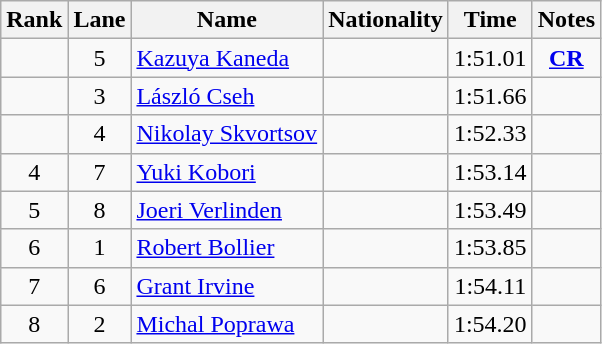<table class="wikitable sortable" style="text-align:center">
<tr>
<th>Rank</th>
<th>Lane</th>
<th>Name</th>
<th>Nationality</th>
<th>Time</th>
<th>Notes</th>
</tr>
<tr>
<td></td>
<td>5</td>
<td align=left><a href='#'>Kazuya Kaneda</a></td>
<td align=left></td>
<td>1:51.01</td>
<td><strong><a href='#'>CR</a></strong></td>
</tr>
<tr>
<td></td>
<td>3</td>
<td align=left><a href='#'>László Cseh</a></td>
<td align=left></td>
<td>1:51.66</td>
<td></td>
</tr>
<tr>
<td></td>
<td>4</td>
<td align=left><a href='#'>Nikolay Skvortsov</a></td>
<td align=left></td>
<td>1:52.33</td>
<td></td>
</tr>
<tr>
<td>4</td>
<td>7</td>
<td align=left><a href='#'>Yuki Kobori</a></td>
<td align=left></td>
<td>1:53.14</td>
<td></td>
</tr>
<tr>
<td>5</td>
<td>8</td>
<td align=left><a href='#'>Joeri Verlinden</a></td>
<td align=left></td>
<td>1:53.49</td>
<td></td>
</tr>
<tr>
<td>6</td>
<td>1</td>
<td align=left><a href='#'>Robert Bollier</a></td>
<td align=left></td>
<td>1:53.85</td>
<td></td>
</tr>
<tr>
<td>7</td>
<td>6</td>
<td align=left><a href='#'>Grant Irvine</a></td>
<td align=left></td>
<td>1:54.11</td>
<td></td>
</tr>
<tr>
<td>8</td>
<td>2</td>
<td align=left><a href='#'>Michal Poprawa</a></td>
<td align=left></td>
<td>1:54.20</td>
<td></td>
</tr>
</table>
